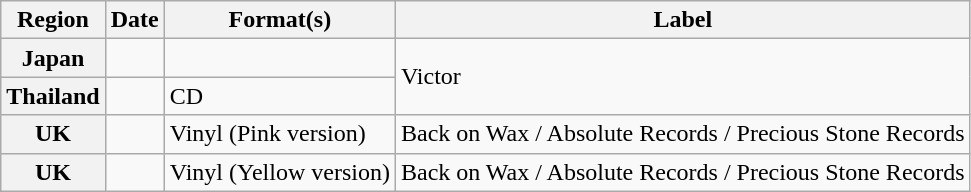<table class="wikitable plainrowheaders">
<tr>
<th scope="col">Region</th>
<th scope="col">Date</th>
<th scope="col">Format(s)</th>
<th scope="col">Label</th>
</tr>
<tr>
<th scope="row">Japan</th>
<td></td>
<td></td>
<td rowspan="2">Victor</td>
</tr>
<tr>
<th scope="row">Thailand</th>
<td></td>
<td>CD</td>
</tr>
<tr>
<th scope="row">UK</th>
<td></td>
<td>Vinyl (Pink version)</td>
<td>Back on Wax / Absolute Records / Precious Stone Records</td>
</tr>
<tr>
<th scope="row">UK</th>
<td></td>
<td>Vinyl (Yellow version)</td>
<td>Back on Wax / Absolute Records / Precious Stone Records</td>
</tr>
</table>
